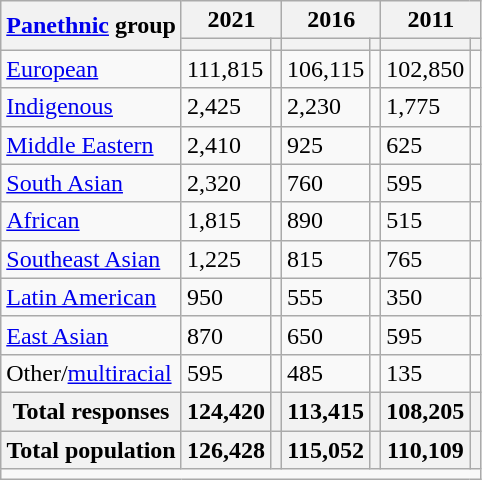<table class="wikitable collapsible sortable">
<tr>
<th rowspan="2"><a href='#'>Panethnic</a> group</th>
<th colspan="2">2021</th>
<th colspan="2">2016</th>
<th colspan="2">2011</th>
</tr>
<tr>
<th><a href='#'></a></th>
<th></th>
<th></th>
<th></th>
<th></th>
<th></th>
</tr>
<tr>
<td><a href='#'>European</a></td>
<td>111,815</td>
<td></td>
<td>106,115</td>
<td></td>
<td>102,850</td>
<td></td>
</tr>
<tr>
<td><a href='#'>Indigenous</a></td>
<td>2,425</td>
<td></td>
<td>2,230</td>
<td></td>
<td>1,775</td>
<td></td>
</tr>
<tr>
<td><a href='#'>Middle Eastern</a></td>
<td>2,410</td>
<td></td>
<td>925</td>
<td></td>
<td>625</td>
<td></td>
</tr>
<tr>
<td><a href='#'>South Asian</a></td>
<td>2,320</td>
<td></td>
<td>760</td>
<td></td>
<td>595</td>
<td></td>
</tr>
<tr>
<td><a href='#'>African</a></td>
<td>1,815</td>
<td></td>
<td>890</td>
<td></td>
<td>515</td>
<td></td>
</tr>
<tr>
<td><a href='#'>Southeast Asian</a></td>
<td>1,225</td>
<td></td>
<td>815</td>
<td></td>
<td>765</td>
<td></td>
</tr>
<tr>
<td><a href='#'>Latin American</a></td>
<td>950</td>
<td></td>
<td>555</td>
<td></td>
<td>350</td>
<td></td>
</tr>
<tr>
<td><a href='#'>East Asian</a></td>
<td>870</td>
<td></td>
<td>650</td>
<td></td>
<td>595</td>
<td></td>
</tr>
<tr>
<td>Other/<a href='#'>multiracial</a></td>
<td>595</td>
<td></td>
<td>485</td>
<td></td>
<td>135</td>
<td></td>
</tr>
<tr>
<th>Total responses</th>
<th>124,420</th>
<th></th>
<th>113,415</th>
<th></th>
<th>108,205</th>
<th></th>
</tr>
<tr class="sortbottom">
<th>Total population</th>
<th>126,428</th>
<th></th>
<th>115,052</th>
<th></th>
<th>110,109</th>
<th></th>
</tr>
<tr class="sortbottom">
<td colspan="15"></td>
</tr>
</table>
